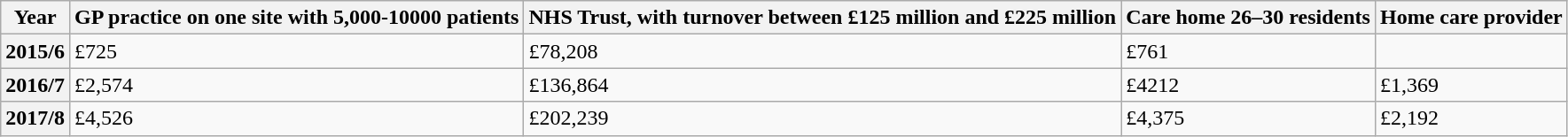<table class="wikitable">
<tr>
<th scope="col">Year</th>
<th scope="col">GP practice on one site with 5,000-10000 patients</th>
<th scope="col">NHS Trust, with turnover between £125 million and £225 million</th>
<th scope="col">Care home 26–30 residents</th>
<th scope="col">Home care provider</th>
</tr>
<tr>
<th scope="row">2015/6</th>
<td>£725</td>
<td>£78,208</td>
<td>£761</td>
<td></td>
</tr>
<tr>
<th scope="row">2016/7</th>
<td>£2,574</td>
<td>£136,864</td>
<td>£4212</td>
<td>£1,369</td>
</tr>
<tr>
<th scope="row">2017/8</th>
<td>£4,526</td>
<td>£202,239</td>
<td>£4,375</td>
<td>£2,192</td>
</tr>
</table>
